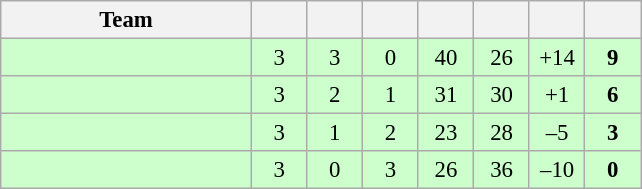<table class="wikitable" style="text-align:center;font-size:95%">
<tr>
<th width=160>Team</th>
<th width=30></th>
<th width=30></th>
<th width=30></th>
<th width=30></th>
<th width=30></th>
<th width=30></th>
<th width=30></th>
</tr>
<tr bgcolor=ccffcc>
<td align="left"></td>
<td>3</td>
<td>3</td>
<td>0</td>
<td>40</td>
<td>26</td>
<td>+14</td>
<td><strong>9</strong></td>
</tr>
<tr bgcolor=ccffcc>
<td align="left"></td>
<td>3</td>
<td>2</td>
<td>1</td>
<td>31</td>
<td>30</td>
<td>+1</td>
<td><strong>6</strong></td>
</tr>
<tr bgcolor=ccffcc>
<td align="left"></td>
<td>3</td>
<td>1</td>
<td>2</td>
<td>23</td>
<td>28</td>
<td>–5</td>
<td><strong>3</strong></td>
</tr>
<tr bgcolor=ccffcc>
<td align="left"></td>
<td>3</td>
<td>0</td>
<td>3</td>
<td>26</td>
<td>36</td>
<td>–10</td>
<td><strong>0</strong></td>
</tr>
</table>
